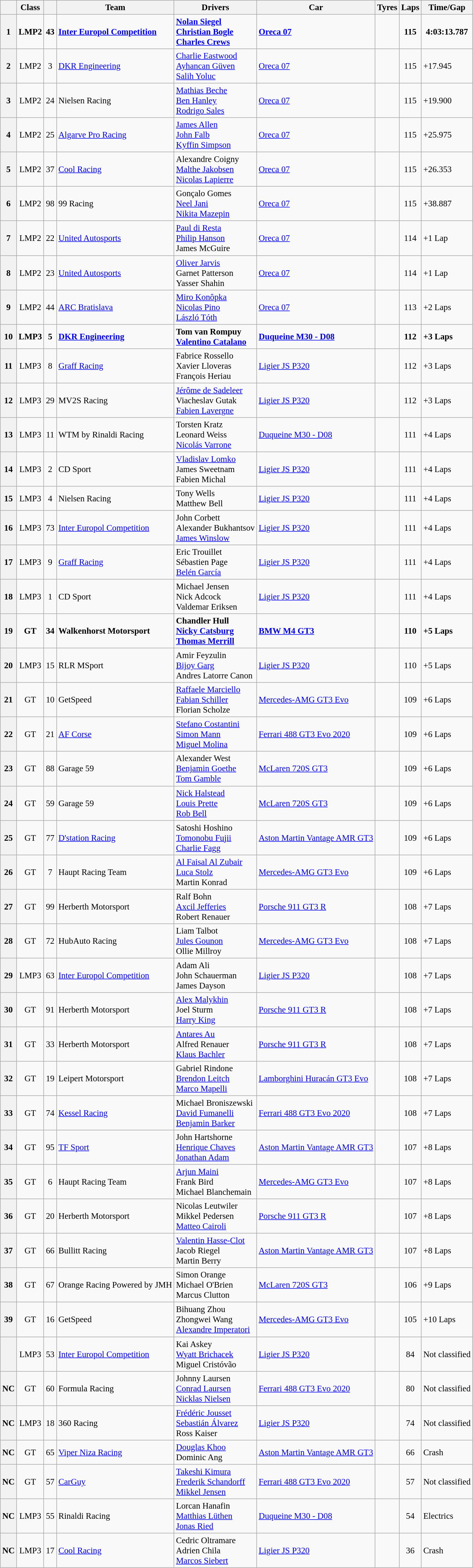<table class="wikitable" style="font-size:95%;">
<tr>
<th></th>
<th>Class</th>
<th></th>
<th>Team</th>
<th>Drivers</th>
<th>Car</th>
<th>Tyres</th>
<th>Laps</th>
<th>Time/Gap</th>
</tr>
<tr style="font-weight: bold;">
<th>1</th>
<td align="center">LMP2</td>
<td align="center">43</td>
<td> <a href='#'>Inter Europol Competition</a></td>
<td> <a href='#'>Nolan Siegel</a><br> <a href='#'>Christian Bogle</a><br> <a href='#'>Charles Crews</a></td>
<td><a href='#'>Oreca 07</a></td>
<td align="center"></td>
<td align="center">115</td>
<td align="center">4:03:13.787</td>
</tr>
<tr>
<th>2</th>
<td align="center">LMP2</td>
<td align="center">3</td>
<td> <a href='#'>DKR Engineering</a></td>
<td> <a href='#'>Charlie Eastwood</a><br> <a href='#'>Ayhancan Güven</a><br> <a href='#'>Salih Yoluc</a></td>
<td><a href='#'>Oreca 07</a></td>
<td align="center"></td>
<td align="center">115</td>
<td>+17.945</td>
</tr>
<tr>
<th>3</th>
<td align="center">LMP2</td>
<td align="center">24</td>
<td> Nielsen Racing</td>
<td> <a href='#'>Mathias Beche</a><br> <a href='#'>Ben Hanley</a><br> <a href='#'>Rodrigo Sales</a></td>
<td><a href='#'>Oreca 07</a></td>
<td align="center"></td>
<td align="center">115</td>
<td>+19.900</td>
</tr>
<tr>
<th>4</th>
<td align="center">LMP2</td>
<td align="center">25</td>
<td> <a href='#'>Algarve Pro Racing</a></td>
<td> <a href='#'>James Allen</a><br> <a href='#'>John Falb</a><br> <a href='#'>Kyffin Simpson</a></td>
<td><a href='#'>Oreca 07</a></td>
<td align="center"></td>
<td align="center">115</td>
<td>+25.975</td>
</tr>
<tr>
<th>5</th>
<td align="center">LMP2</td>
<td align="center">37</td>
<td> <a href='#'>Cool Racing</a></td>
<td> Alexandre Coigny<br> <a href='#'>Malthe Jakobsen</a><br> <a href='#'>Nicolas Lapierre</a></td>
<td><a href='#'>Oreca 07</a></td>
<td align="center"></td>
<td align="center">115</td>
<td>+26.353</td>
</tr>
<tr>
<th>6</th>
<td align="center">LMP2</td>
<td align="center">98</td>
<td> 99 Racing</td>
<td> Gonçalo Gomes<br> <a href='#'>Neel Jani</a><br> <a href='#'>Nikita Mazepin</a></td>
<td><a href='#'>Oreca 07</a></td>
<td align="center"></td>
<td align="center">115</td>
<td>+38.887</td>
</tr>
<tr>
<th>7</th>
<td align="center">LMP2</td>
<td align="center">22</td>
<td> <a href='#'>United Autosports</a></td>
<td> <a href='#'>Paul di Resta</a><br> <a href='#'>Philip Hanson</a><br> James McGuire</td>
<td><a href='#'>Oreca 07</a></td>
<td align="center"></td>
<td align="center">114</td>
<td>+1 Lap</td>
</tr>
<tr>
<th>8</th>
<td align="center">LMP2</td>
<td align="center">23</td>
<td> <a href='#'>United Autosports</a></td>
<td> <a href='#'>Oliver Jarvis</a><br> Garnet Patterson<br> Yasser Shahin</td>
<td><a href='#'>Oreca 07</a></td>
<td align="center"></td>
<td align="center">114</td>
<td>+1 Lap</td>
</tr>
<tr>
<th>9</th>
<td align="center">LMP2</td>
<td align="center">44</td>
<td> <a href='#'>ARC Bratislava</a></td>
<td> <a href='#'>Miro Konôpka</a><br> <a href='#'>Nicolas Pino</a><br> <a href='#'>László Tóth</a></td>
<td><a href='#'>Oreca 07</a></td>
<td align="center"></td>
<td align="center">113</td>
<td>+2 Laps</td>
</tr>
<tr style="font-weight: bold;">
<th>10</th>
<td align="center">LMP3</td>
<td align="center">5</td>
<td> <a href='#'>DKR Engineering</a></td>
<td> Tom van Rompuy<br> <a href='#'>Valentino Catalano</a></td>
<td><a href='#'>Duqueine M30 - D08</a></td>
<td align="center"></td>
<td align="center">112</td>
<td>+3 Laps</td>
</tr>
<tr>
<th>11</th>
<td align="center">LMP3</td>
<td align="center">8</td>
<td> <a href='#'>Graff Racing</a></td>
<td> Fabrice Rossello<br> Xavier Lloveras<br> François Heriau</td>
<td><a href='#'>Ligier JS P320</a></td>
<td align="center"></td>
<td align="center">112</td>
<td>+3 Laps</td>
</tr>
<tr>
<th>12</th>
<td align="center">LMP3</td>
<td align="center">29</td>
<td> MV2S Racing</td>
<td> <a href='#'>Jérôme de Sadeleer</a><br> Viacheslav Gutak<br> <a href='#'>Fabien Lavergne</a></td>
<td><a href='#'>Ligier JS P320</a></td>
<td align="center"></td>
<td align="center">112</td>
<td>+3 Laps</td>
</tr>
<tr>
<th>13</th>
<td align="center">LMP3</td>
<td align="center">11</td>
<td> WTM by Rinaldi Racing</td>
<td> Torsten Kratz<br> Leonard Weiss<br> <a href='#'>Nicolás Varrone</a></td>
<td><a href='#'>Duqueine M30 - D08</a></td>
<td align="center"></td>
<td align="center">111</td>
<td>+4 Laps</td>
</tr>
<tr>
<th>14</th>
<td align="center">LMP3</td>
<td align="center">2</td>
<td> CD Sport</td>
<td> <a href='#'>Vladislav Lomko</a><br> James Sweetnam<br> Fabien Michal</td>
<td><a href='#'>Ligier JS P320</a></td>
<td align="center"></td>
<td align="center">111</td>
<td>+4 Laps</td>
</tr>
<tr>
<th>15</th>
<td align="center">LMP3</td>
<td align="center">4</td>
<td> Nielsen Racing</td>
<td> Tony Wells<br> Matthew Bell</td>
<td><a href='#'>Ligier JS P320</a></td>
<td align="center"></td>
<td align="center">111</td>
<td>+4 Laps</td>
</tr>
<tr>
<th>16</th>
<td align="center">LMP3</td>
<td align="center">73</td>
<td> <a href='#'>Inter Europol Competition</a></td>
<td> John Corbett<br> Alexander Bukhantsov<br> <a href='#'>James Winslow</a></td>
<td><a href='#'>Ligier JS P320</a></td>
<td align="center"></td>
<td align="center">111</td>
<td>+4 Laps</td>
</tr>
<tr>
<th>17</th>
<td align="center">LMP3</td>
<td align="center">9</td>
<td> <a href='#'>Graff Racing</a></td>
<td> Eric Trouillet<br> Sébastien Page<br> <a href='#'>Belén García</a></td>
<td><a href='#'>Ligier JS P320</a></td>
<td align="center"></td>
<td align="center">111</td>
<td>+4 Laps</td>
</tr>
<tr>
<th>18</th>
<td align="center">LMP3</td>
<td align="center">1</td>
<td> CD Sport</td>
<td> Michael Jensen<br> Nick Adcock<br> Valdemar Eriksen</td>
<td><a href='#'>Ligier JS P320</a></td>
<td align="center"></td>
<td align="center">111</td>
<td>+4 Laps</td>
</tr>
<tr style="font-weight: bold;">
<th>19</th>
<td align="center">GT</td>
<td align="center">34</td>
<td> Walkenhorst Motorsport</td>
<td> Chandler Hull<br> <a href='#'>Nicky Catsburg</a><br> <a href='#'>Thomas Merrill</a></td>
<td><a href='#'>BMW M4 GT3</a></td>
<td align="center"></td>
<td align="center">110</td>
<td>+5 Laps</td>
</tr>
<tr>
<th>20</th>
<td align="center">LMP3</td>
<td align="center">15</td>
<td> RLR MSport</td>
<td> Amir Feyzulin<br> <a href='#'>Bijoy Garg</a><br> Andres Latorre Canon</td>
<td><a href='#'>Ligier JS P320</a></td>
<td align="center"></td>
<td align="center">110</td>
<td>+5 Laps</td>
</tr>
<tr>
<th>21</th>
<td align="center">GT</td>
<td align="center">10</td>
<td> GetSpeed</td>
<td> <a href='#'>Raffaele Marciello</a><br> <a href='#'>Fabian Schiller</a><br> Florian Scholze</td>
<td><a href='#'>Mercedes-AMG GT3 Evo</a></td>
<td align="center"></td>
<td align="center">109</td>
<td>+6 Laps</td>
</tr>
<tr>
<th>22</th>
<td align="center">GT</td>
<td align="center">21</td>
<td> <a href='#'>AF Corse</a></td>
<td> <a href='#'>Stefano Costantini</a><br> <a href='#'>Simon Mann</a><br> <a href='#'>Miguel Molina</a></td>
<td><a href='#'>Ferrari 488 GT3 Evo 2020</a></td>
<td align="center"></td>
<td align="center">109</td>
<td>+6 Laps</td>
</tr>
<tr>
<th>23</th>
<td align="center">GT</td>
<td align="center">88</td>
<td> Garage 59</td>
<td> Alexander West<br> <a href='#'>Benjamin Goethe</a><br> <a href='#'>Tom Gamble</a></td>
<td><a href='#'>McLaren 720S GT3</a></td>
<td align="center"></td>
<td align="center">109</td>
<td>+6 Laps</td>
</tr>
<tr>
<th>24</th>
<td align="center">GT</td>
<td align="center">59</td>
<td> Garage 59</td>
<td> <a href='#'>Nick Halstead</a><br> <a href='#'>Louis Prette</a><br> <a href='#'>Rob Bell</a></td>
<td><a href='#'>McLaren 720S GT3</a></td>
<td align="center"></td>
<td align="center">109</td>
<td>+6 Laps</td>
</tr>
<tr>
<th>25</th>
<td align="center">GT</td>
<td align="center">77</td>
<td> <a href='#'>D'station Racing</a></td>
<td> Satoshi Hoshino<br> <a href='#'>Tomonobu Fujii</a><br> <a href='#'>Charlie Fagg</a></td>
<td><a href='#'>Aston Martin Vantage AMR GT3</a></td>
<td align="center"></td>
<td align="center">109</td>
<td>+6 Laps</td>
</tr>
<tr>
<th>26</th>
<td align="center">GT</td>
<td align="center">7</td>
<td> Haupt Racing Team</td>
<td> <a href='#'>Al Faisal Al Zubair</a><br> <a href='#'>Luca Stolz</a><br> Martin Konrad</td>
<td><a href='#'>Mercedes-AMG GT3 Evo</a></td>
<td align="center"></td>
<td align="center">109</td>
<td>+6 Laps</td>
</tr>
<tr>
<th>27</th>
<td align="center">GT</td>
<td align="center">99</td>
<td> Herberth Motorsport</td>
<td> Ralf Bohn<br> <a href='#'>Axcil Jefferies</a><br> Robert Renauer</td>
<td><a href='#'>Porsche 911 GT3 R</a></td>
<td align="center"></td>
<td align="center">108</td>
<td>+7 Laps</td>
</tr>
<tr>
<th>28</th>
<td align="center">GT</td>
<td align="center">72</td>
<td> HubAuto Racing</td>
<td> Liam Talbot<br> <a href='#'>Jules Gounon</a><br> Ollie Millroy</td>
<td><a href='#'>Mercedes-AMG GT3 Evo</a></td>
<td align="center"></td>
<td align="center">108</td>
<td>+7 Laps</td>
</tr>
<tr>
<th>29</th>
<td align="center">LMP3</td>
<td align="center">63</td>
<td> <a href='#'>Inter Europol Competition</a></td>
<td> Adam Ali<br> John Schauerman<br> James Dayson</td>
<td><a href='#'>Ligier JS P320</a></td>
<td align="center"></td>
<td align="center">108</td>
<td>+7 Laps</td>
</tr>
<tr>
<th>30</th>
<td align="center">GT</td>
<td align="center">91</td>
<td> Herberth Motorsport</td>
<td> <a href='#'>Alex Malykhin</a><br> Joel Sturm<br> <a href='#'>Harry King</a></td>
<td><a href='#'>Porsche 911 GT3 R</a></td>
<td align="center"></td>
<td align="center">108</td>
<td>+7 Laps</td>
</tr>
<tr>
<th>31</th>
<td align="center">GT</td>
<td align="center">33</td>
<td> Herberth Motorsport</td>
<td> <a href='#'>Antares Au</a><br> Alfred Renauer<br> <a href='#'>Klaus Bachler</a></td>
<td><a href='#'>Porsche 911 GT3 R</a></td>
<td align="center"></td>
<td align="center">108</td>
<td>+7 Laps</td>
</tr>
<tr>
<th>32</th>
<td align="center">GT</td>
<td align="center">19</td>
<td> Leipert Motorsport</td>
<td> Gabriel Rindone<br> <a href='#'>Brendon Leitch</a><br> <a href='#'>Marco Mapelli</a></td>
<td><a href='#'>Lamborghini Huracán GT3 Evo</a></td>
<td align="center"></td>
<td align="center">108</td>
<td>+7 Laps</td>
</tr>
<tr>
<th>33</th>
<td align="center">GT</td>
<td align="center">74</td>
<td> <a href='#'>Kessel Racing</a></td>
<td> Michael Broniszewski<br> <a href='#'>David Fumanelli</a><br> <a href='#'>Benjamin Barker</a></td>
<td><a href='#'>Ferrari 488 GT3 Evo 2020</a></td>
<td align="center"></td>
<td align="center">108</td>
<td>+7 Laps</td>
</tr>
<tr>
<th>34</th>
<td align="center">GT</td>
<td align="center">95</td>
<td> <a href='#'>TF Sport</a></td>
<td> John Hartshorne<br> <a href='#'>Henrique Chaves</a><br> <a href='#'>Jonathan Adam</a></td>
<td><a href='#'>Aston Martin Vantage AMR GT3</a></td>
<td align="center"></td>
<td align="center">107</td>
<td>+8 Laps</td>
</tr>
<tr>
<th>35</th>
<td align="center">GT</td>
<td align="center">6</td>
<td> Haupt Racing Team</td>
<td> <a href='#'>Arjun Maini</a><br> Frank Bird<br> Michael Blanchemain</td>
<td><a href='#'>Mercedes-AMG GT3 Evo</a></td>
<td align="center"></td>
<td align="center">107</td>
<td>+8 Laps</td>
</tr>
<tr>
<th>36</th>
<td align="center">GT</td>
<td align="center">20</td>
<td> Herberth Motorsport</td>
<td> Nicolas Leutwiler<br> Mikkel Pedersen<br> <a href='#'>Matteo Cairoli</a></td>
<td><a href='#'>Porsche 911 GT3 R</a></td>
<td align="center"></td>
<td align="center">107</td>
<td>+8 Laps</td>
</tr>
<tr>
<th>37</th>
<td align="center">GT</td>
<td align="center">66</td>
<td> Bullitt Racing</td>
<td> <a href='#'>Valentin Hasse-Clot</a><br> Jacob Riegel<br> Martin Berry</td>
<td><a href='#'>Aston Martin Vantage AMR GT3</a></td>
<td align="center"></td>
<td align="center">107</td>
<td>+8 Laps</td>
</tr>
<tr>
<th>38</th>
<td align="center">GT</td>
<td align="center">67</td>
<td> Orange Racing Powered by JMH</td>
<td> Simon Orange<br> Michael O'Brien<br> Marcus Clutton</td>
<td><a href='#'>McLaren 720S GT3</a></td>
<td align="center"></td>
<td align="center">106</td>
<td>+9 Laps</td>
</tr>
<tr>
<th>39</th>
<td align="center">GT</td>
<td align="center">16</td>
<td> GetSpeed</td>
<td> Bihuang Zhou<br> Zhongwei Wang<br> <a href='#'>Alexandre Imperatori</a></td>
<td><a href='#'>Mercedes-AMG GT3 Evo</a></td>
<td align="center"></td>
<td align="center">105</td>
<td>+10 Laps</td>
</tr>
<tr>
<th></th>
<td align="center">LMP3</td>
<td align="center">53</td>
<td> <a href='#'>Inter Europol Competition</a></td>
<td> Kai Askey<br> <a href='#'>Wyatt Brichacek</a><br> Miguel Cristóvão</td>
<td><a href='#'>Ligier JS P320</a></td>
<td align="center"></td>
<td align="center">84</td>
<td>Not classified</td>
</tr>
<tr>
<th>NC</th>
<td align="center">GT</td>
<td align="center">60</td>
<td> Formula Racing</td>
<td> Johnny Laursen<br> <a href='#'>Conrad Laursen</a><br> <a href='#'>Nicklas Nielsen</a></td>
<td><a href='#'>Ferrari 488 GT3 Evo 2020</a></td>
<td align="center"></td>
<td align="center">80</td>
<td>Not classified</td>
</tr>
<tr>
<th>NC</th>
<td align="center">LMP3</td>
<td align="center">18</td>
<td> 360 Racing</td>
<td> <a href='#'>Frédéric Jousset</a><br> <a href='#'>Sebastián Álvarez</a><br> Ross Kaiser</td>
<td><a href='#'>Ligier JS P320</a></td>
<td align="center"></td>
<td align="center">74</td>
<td>Not classified</td>
</tr>
<tr>
<th>NC</th>
<td align="center">GT</td>
<td align="center">65</td>
<td> <a href='#'>Viper Niza Racing</a></td>
<td> <a href='#'>Douglas Khoo</a><br> Dominic Ang</td>
<td><a href='#'>Aston Martin Vantage AMR GT3</a></td>
<td align="center"></td>
<td align="center">66</td>
<td>Crash</td>
</tr>
<tr>
<th>NC</th>
<td align="center">GT</td>
<td align="center">57</td>
<td> <a href='#'>CarGuy</a></td>
<td> <a href='#'>Takeshi Kimura</a><br> <a href='#'>Frederik Schandorff</a><br> <a href='#'>Mikkel Jensen</a></td>
<td><a href='#'>Ferrari 488 GT3 Evo 2020</a></td>
<td align="center"></td>
<td align="center">57</td>
<td>Not classified</td>
</tr>
<tr>
<th>NC</th>
<td align="center">LMP3</td>
<td align="center">55</td>
<td> Rinaldi Racing</td>
<td> Lorcan Hanafin<br> <a href='#'>Matthias Lüthen</a><br> <a href='#'>Jonas Ried</a></td>
<td><a href='#'>Duqueine M30 - D08</a></td>
<td align="center"></td>
<td align="center">54</td>
<td>Electrics</td>
</tr>
<tr>
<th>NC</th>
<td align="center">LMP3</td>
<td align="center">17</td>
<td> <a href='#'>Cool Racing</a></td>
<td> Cedric Oltramare<br> Adrien Chila<br> <a href='#'>Marcos Siebert</a></td>
<td><a href='#'>Ligier JS P320</a></td>
<td align="center"></td>
<td align="center">36</td>
<td>Crash</td>
</tr>
</table>
